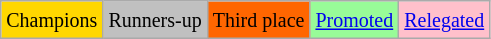<table class="wikitable">
<tr>
<td bgcolor=gold><small>Champions</small></td>
<td bgcolor=silver><small>Runners-up</small></td>
<td bgcolor=ff6600><small>Third place</small></td>
<td bgcolor=palegreen><small><a href='#'>Promoted</a></small></td>
<td bgcolor=pink><small><a href='#'>Relegated</a></small></td>
</tr>
</table>
